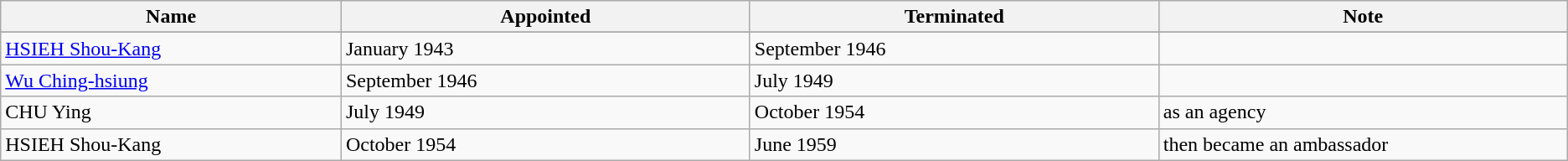<table class="wikitable">
<tr>
<th width=10%>Name</th>
<th width=12%>Appointed</th>
<th width=12%>Terminated</th>
<th width=12%>Note</th>
</tr>
<tr>
</tr>
<tr>
<td><a href='#'>HSIEH Shou-Kang</a></td>
<td>January 1943</td>
<td>September 1946</td>
<td></td>
</tr>
<tr>
<td><a href='#'>Wu Ching-hsiung</a></td>
<td>September 1946</td>
<td>July 1949</td>
<td></td>
</tr>
<tr>
<td>CHU Ying</td>
<td>July 1949</td>
<td>October 1954</td>
<td>as an agency</td>
</tr>
<tr>
<td>HSIEH Shou-Kang</td>
<td>October 1954</td>
<td>June 1959</td>
<td>then became an ambassador</td>
</tr>
</table>
